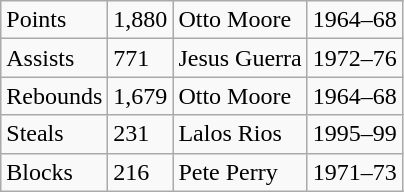<table class="wikitable">
<tr>
<td>Points</td>
<td>1,880</td>
<td>Otto Moore</td>
<td>1964–68</td>
</tr>
<tr>
<td>Assists</td>
<td>771</td>
<td>Jesus Guerra</td>
<td>1972–76</td>
</tr>
<tr>
<td>Rebounds</td>
<td>1,679</td>
<td>Otto Moore</td>
<td>1964–68</td>
</tr>
<tr>
<td>Steals</td>
<td>231</td>
<td>Lalos Rios</td>
<td>1995–99</td>
</tr>
<tr>
<td>Blocks</td>
<td>216</td>
<td>Pete Perry</td>
<td>1971–73</td>
</tr>
</table>
